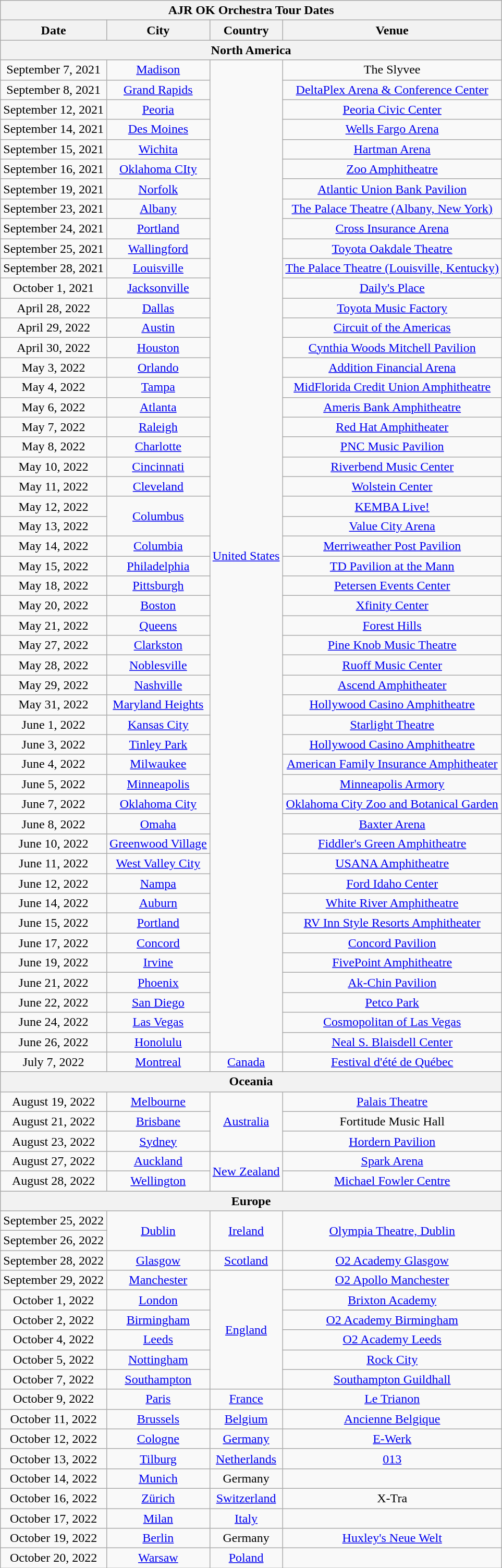<table class="wikitable collapsible collapsed" style="text-align:center;">
<tr>
<th colspan="4" width="625">AJR OK Orchestra Tour Dates</th>
</tr>
<tr>
<th>Date</th>
<th>City</th>
<th>Country</th>
<th>Venue</th>
</tr>
<tr>
<th colspan="4">North America</th>
</tr>
<tr>
<td>September 7, 2021</td>
<td><a href='#'>Madison</a></td>
<td rowspan="50"><a href='#'>United States</a></td>
<td>The Slyvee</td>
</tr>
<tr>
<td>September 8, 2021</td>
<td><a href='#'>Grand Rapids</a></td>
<td><a href='#'>DeltaPlex Arena & Conference Center</a></td>
</tr>
<tr>
<td>September 12, 2021</td>
<td><a href='#'>Peoria</a></td>
<td><a href='#'>Peoria Civic Center</a></td>
</tr>
<tr>
<td>September 14, 2021</td>
<td><a href='#'>Des Moines</a></td>
<td><a href='#'>Wells Fargo Arena</a></td>
</tr>
<tr>
<td>September 15, 2021</td>
<td><a href='#'>Wichita</a></td>
<td><a href='#'>Hartman Arena</a></td>
</tr>
<tr>
<td>September 16, 2021</td>
<td><a href='#'>Oklahoma CIty</a></td>
<td><a href='#'>Zoo Amphitheatre</a></td>
</tr>
<tr>
<td>September 19, 2021</td>
<td><a href='#'>Norfolk</a></td>
<td><a href='#'>Atlantic Union Bank Pavilion</a></td>
</tr>
<tr>
<td>September 23, 2021</td>
<td><a href='#'>Albany</a></td>
<td><a href='#'>The Palace Theatre (Albany, New York)</a></td>
</tr>
<tr>
<td>September 24, 2021</td>
<td><a href='#'>Portland</a></td>
<td><a href='#'>Cross Insurance Arena</a></td>
</tr>
<tr>
<td>September 25, 2021</td>
<td><a href='#'>Wallingford</a></td>
<td><a href='#'>Toyota Oakdale Theatre</a></td>
</tr>
<tr>
<td>September 28, 2021</td>
<td><a href='#'>Louisville</a></td>
<td><a href='#'>The Palace Theatre (Louisville, Kentucky)</a></td>
</tr>
<tr>
<td>October 1, 2021</td>
<td><a href='#'>Jacksonville</a></td>
<td><a href='#'>Daily's Place</a></td>
</tr>
<tr>
<td>April 28, 2022</td>
<td><a href='#'>Dallas</a></td>
<td><a href='#'>Toyota Music Factory</a></td>
</tr>
<tr>
<td>April 29, 2022</td>
<td><a href='#'>Austin</a></td>
<td><a href='#'>Circuit of the Americas</a></td>
</tr>
<tr>
<td>April 30, 2022</td>
<td><a href='#'>Houston</a></td>
<td><a href='#'>Cynthia Woods Mitchell Pavilion</a></td>
</tr>
<tr>
<td>May 3, 2022</td>
<td><a href='#'>Orlando</a></td>
<td><a href='#'>Addition Financial Arena</a></td>
</tr>
<tr>
<td>May 4, 2022</td>
<td><a href='#'>Tampa</a></td>
<td><a href='#'>MidFlorida Credit Union Amphitheatre</a></td>
</tr>
<tr>
<td>May 6, 2022</td>
<td><a href='#'>Atlanta</a></td>
<td><a href='#'>Ameris Bank Amphitheatre</a></td>
</tr>
<tr>
<td>May 7, 2022</td>
<td><a href='#'>Raleigh</a></td>
<td><a href='#'>Red Hat Amphitheater</a></td>
</tr>
<tr>
<td>May 8, 2022</td>
<td><a href='#'>Charlotte</a></td>
<td><a href='#'>PNC Music Pavilion</a></td>
</tr>
<tr>
<td>May 10, 2022</td>
<td><a href='#'>Cincinnati</a></td>
<td><a href='#'>Riverbend Music Center</a></td>
</tr>
<tr>
<td>May 11, 2022</td>
<td><a href='#'>Cleveland</a></td>
<td><a href='#'>Wolstein Center</a></td>
</tr>
<tr>
<td>May 12, 2022</td>
<td rowspan="2"><a href='#'>Columbus</a></td>
<td><a href='#'>KEMBA Live!</a></td>
</tr>
<tr>
<td>May 13, 2022</td>
<td><a href='#'>Value City Arena</a></td>
</tr>
<tr>
<td>May 14, 2022</td>
<td><a href='#'>Columbia</a></td>
<td><a href='#'>Merriweather Post Pavilion</a></td>
</tr>
<tr>
<td>May 15, 2022</td>
<td><a href='#'>Philadelphia</a></td>
<td><a href='#'>TD Pavilion at the Mann</a></td>
</tr>
<tr>
<td>May 18, 2022</td>
<td><a href='#'>Pittsburgh</a></td>
<td><a href='#'>Petersen Events Center</a></td>
</tr>
<tr>
<td>May 20, 2022</td>
<td><a href='#'>Boston</a></td>
<td><a href='#'>Xfinity Center</a></td>
</tr>
<tr>
<td>May 21, 2022</td>
<td><a href='#'>Queens</a></td>
<td><a href='#'>Forest Hills</a></td>
</tr>
<tr>
<td>May 27, 2022</td>
<td><a href='#'>Clarkston</a></td>
<td><a href='#'>Pine Knob Music Theatre</a></td>
</tr>
<tr>
<td>May 28, 2022</td>
<td><a href='#'>Noblesville</a></td>
<td><a href='#'>Ruoff Music Center</a></td>
</tr>
<tr>
<td>May 29, 2022</td>
<td><a href='#'>Nashville</a></td>
<td><a href='#'>Ascend Amphitheater</a></td>
</tr>
<tr>
<td>May 31, 2022</td>
<td><a href='#'>Maryland Heights</a></td>
<td><a href='#'>Hollywood Casino Amphitheatre</a></td>
</tr>
<tr>
<td>June 1, 2022</td>
<td><a href='#'>Kansas City</a></td>
<td><a href='#'>Starlight Theatre</a></td>
</tr>
<tr>
<td>June 3, 2022</td>
<td><a href='#'>Tinley Park</a></td>
<td><a href='#'>Hollywood Casino Amphitheatre</a></td>
</tr>
<tr>
<td>June 4, 2022</td>
<td><a href='#'>Milwaukee</a></td>
<td><a href='#'>American Family Insurance Amphitheater</a></td>
</tr>
<tr>
<td>June 5, 2022</td>
<td><a href='#'>Minneapolis</a></td>
<td><a href='#'>Minneapolis Armory</a></td>
</tr>
<tr>
<td>June 7, 2022</td>
<td><a href='#'>Oklahoma City</a></td>
<td><a href='#'>Oklahoma City Zoo and Botanical Garden</a></td>
</tr>
<tr>
<td>June 8, 2022</td>
<td><a href='#'>Omaha</a></td>
<td><a href='#'>Baxter Arena</a></td>
</tr>
<tr>
<td>June 10, 2022</td>
<td><a href='#'>Greenwood Village</a></td>
<td><a href='#'>Fiddler's Green Amphitheatre</a></td>
</tr>
<tr>
<td>June 11, 2022</td>
<td><a href='#'>West Valley City</a></td>
<td><a href='#'>USANA Amphitheatre</a></td>
</tr>
<tr>
<td>June 12, 2022</td>
<td><a href='#'>Nampa</a></td>
<td><a href='#'>Ford Idaho Center</a></td>
</tr>
<tr>
<td>June 14, 2022</td>
<td><a href='#'>Auburn</a></td>
<td><a href='#'>White River Amphitheatre</a></td>
</tr>
<tr>
<td>June 15, 2022</td>
<td><a href='#'>Portland</a></td>
<td><a href='#'>RV Inn Style Resorts Amphitheater</a></td>
</tr>
<tr>
<td>June 17, 2022</td>
<td><a href='#'>Concord</a></td>
<td><a href='#'>Concord Pavilion</a></td>
</tr>
<tr>
<td>June 19, 2022</td>
<td><a href='#'>Irvine</a></td>
<td><a href='#'>FivePoint Amphitheatre</a></td>
</tr>
<tr>
<td>June 21, 2022</td>
<td><a href='#'>Phoenix</a></td>
<td><a href='#'>Ak-Chin Pavilion</a></td>
</tr>
<tr>
<td>June 22, 2022</td>
<td><a href='#'>San Diego</a></td>
<td><a href='#'>Petco Park</a></td>
</tr>
<tr>
<td>June 24, 2022</td>
<td><a href='#'>Las Vegas</a></td>
<td><a href='#'>Cosmopolitan of Las Vegas</a></td>
</tr>
<tr>
<td>June 26, 2022</td>
<td><a href='#'>Honolulu</a></td>
<td><a href='#'>Neal S. Blaisdell Center</a></td>
</tr>
<tr>
<td>July 7, 2022</td>
<td><a href='#'>Montreal</a></td>
<td><a href='#'>Canada</a></td>
<td><a href='#'>Festival d'été de Québec</a></td>
</tr>
<tr>
<th colspan="4">Oceania</th>
</tr>
<tr>
<td>August 19, 2022</td>
<td><a href='#'>Melbourne</a></td>
<td rowspan="3"><a href='#'>Australia</a></td>
<td><a href='#'>Palais Theatre</a></td>
</tr>
<tr>
<td>August 21, 2022</td>
<td><a href='#'>Brisbane</a></td>
<td>Fortitude Music Hall</td>
</tr>
<tr>
<td>August 23, 2022</td>
<td><a href='#'>Sydney</a></td>
<td><a href='#'>Hordern Pavilion</a></td>
</tr>
<tr>
<td>August 27, 2022</td>
<td><a href='#'>Auckland</a></td>
<td rowspan="2"><a href='#'>New Zealand</a></td>
<td><a href='#'>Spark Arena</a></td>
</tr>
<tr>
<td>August 28, 2022</td>
<td><a href='#'>Wellington</a></td>
<td><a href='#'>Michael Fowler Centre</a></td>
</tr>
<tr>
<th colspan="4">Europe</th>
</tr>
<tr>
<td>September 25, 2022</td>
<td rowspan="2"><a href='#'>Dublin</a></td>
<td rowspan="2"><a href='#'>Ireland</a></td>
<td rowspan="2"><a href='#'>Olympia Theatre, Dublin</a></td>
</tr>
<tr>
<td>September 26, 2022</td>
</tr>
<tr>
<td>September 28, 2022</td>
<td><a href='#'>Glasgow</a></td>
<td><a href='#'>Scotland</a></td>
<td><a href='#'>O2 Academy Glasgow</a></td>
</tr>
<tr>
<td>September 29, 2022</td>
<td><a href='#'>Manchester</a></td>
<td rowspan="6"><a href='#'>England</a></td>
<td><a href='#'>O2 Apollo Manchester</a></td>
</tr>
<tr>
<td>October 1, 2022</td>
<td><a href='#'>London</a></td>
<td><a href='#'>Brixton Academy</a></td>
</tr>
<tr>
<td>October 2, 2022</td>
<td><a href='#'>Birmingham</a></td>
<td><a href='#'>O2 Academy Birmingham</a></td>
</tr>
<tr>
<td>October 4, 2022</td>
<td><a href='#'>Leeds</a></td>
<td><a href='#'>O2 Academy Leeds</a></td>
</tr>
<tr>
<td>October 5, 2022</td>
<td><a href='#'>Nottingham</a></td>
<td><a href='#'>Rock City</a></td>
</tr>
<tr>
<td>October 7, 2022</td>
<td><a href='#'>Southampton</a></td>
<td><a href='#'>Southampton Guildhall</a></td>
</tr>
<tr>
<td>October 9, 2022</td>
<td><a href='#'>Paris</a></td>
<td><a href='#'>France</a></td>
<td><a href='#'>Le Trianon</a></td>
</tr>
<tr>
<td>October 11, 2022</td>
<td><a href='#'>Brussels</a></td>
<td><a href='#'>Belgium</a></td>
<td><a href='#'>Ancienne Belgique</a></td>
</tr>
<tr>
<td>October 12, 2022</td>
<td><a href='#'>Cologne</a></td>
<td><a href='#'>Germany</a></td>
<td><a href='#'>E-Werk</a></td>
</tr>
<tr>
<td>October 13, 2022</td>
<td><a href='#'>Tilburg</a></td>
<td><a href='#'>Netherlands</a></td>
<td><a href='#'>013</a></td>
</tr>
<tr>
<td>October 14, 2022</td>
<td><a href='#'>Munich</a></td>
<td>Germany</td>
<td></td>
</tr>
<tr>
<td>October 16, 2022</td>
<td><a href='#'>Zürich</a></td>
<td><a href='#'>Switzerland</a></td>
<td>X-Tra</td>
</tr>
<tr>
<td>October 17, 2022</td>
<td><a href='#'>Milan</a></td>
<td><a href='#'>Italy</a></td>
<td></td>
</tr>
<tr>
<td>October 19, 2022</td>
<td><a href='#'>Berlin</a></td>
<td>Germany</td>
<td><a href='#'>Huxley's Neue Welt</a></td>
</tr>
<tr>
<td>October 20, 2022</td>
<td><a href='#'>Warsaw</a></td>
<td><a href='#'>Poland</a></td>
<td></td>
</tr>
</table>
